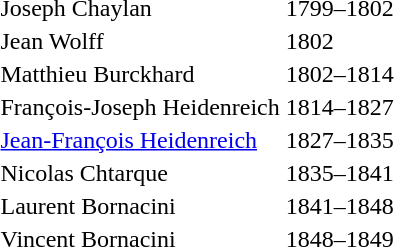<table>
<tr>
<td>Joseph Chaylan</td>
<td>1799–1802</td>
</tr>
<tr>
<td>Jean Wolff</td>
<td>1802</td>
</tr>
<tr>
<td>Matthieu Burckhard</td>
<td>1802–1814</td>
</tr>
<tr>
<td>François-Joseph Heidenreich</td>
<td>1814–1827</td>
</tr>
<tr>
<td><a href='#'>Jean-François Heidenreich</a></td>
<td>1827–1835</td>
</tr>
<tr>
<td>Nicolas Chtarque</td>
<td>1835–1841</td>
</tr>
<tr>
<td>Laurent Bornacini</td>
<td>1841–1848</td>
</tr>
<tr>
<td>Vincent Bornacini</td>
<td>1848–1849</td>
</tr>
</table>
